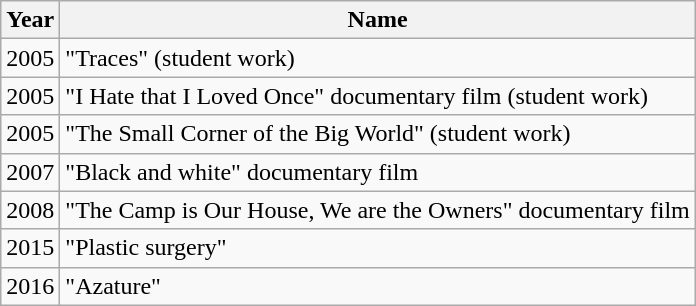<table class="wikitable">
<tr>
<th>Year</th>
<th>Name</th>
</tr>
<tr>
<td>2005</td>
<td>"Traces" (student work)</td>
</tr>
<tr>
<td>2005</td>
<td>"I Hate that I Loved Once" documentary film (student work)</td>
</tr>
<tr>
<td>2005</td>
<td>"The Small Corner of the Big World" (student work)</td>
</tr>
<tr>
<td>2007</td>
<td>"Black and white" documentary film</td>
</tr>
<tr>
<td>2008</td>
<td>"The Camp is Our House, We are the Owners" documentary film</td>
</tr>
<tr>
<td>2015</td>
<td>"Plastic surgery"</td>
</tr>
<tr>
<td>2016</td>
<td>"Azature"</td>
</tr>
</table>
